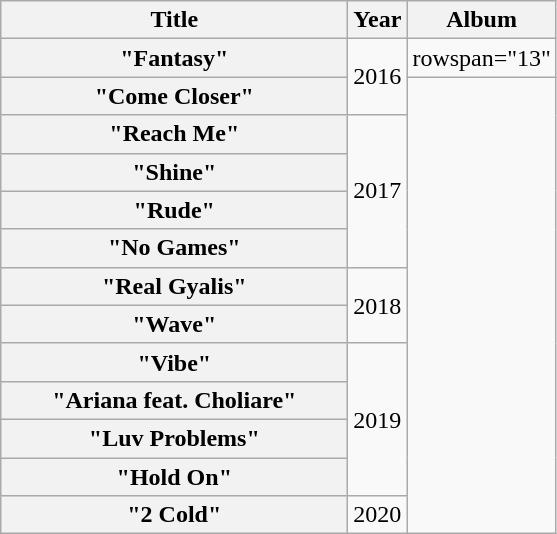<table class="wikitable plainrowheaders" style="text-align:center;">
<tr>
<th scope="col" style="width:14em;">Title</th>
<th scope="col">Year</th>
<th scope="col">Album</th>
</tr>
<tr>
<th scope="row">"Fantasy"</th>
<td rowspan="2">2016</td>
<td>rowspan="13" </td>
</tr>
<tr>
<th scope="row">"Come Closer"</th>
</tr>
<tr>
<th scope="row">"Reach Me"</th>
<td rowspan="4">2017</td>
</tr>
<tr>
<th scope="row">"Shine"</th>
</tr>
<tr>
<th scope="row">"Rude"</th>
</tr>
<tr>
<th scope="row">"No Games"</th>
</tr>
<tr>
<th scope="row">"Real Gyalis"</th>
<td rowspan="2">2018</td>
</tr>
<tr>
<th scope="row">"Wave"</th>
</tr>
<tr>
<th scope="row">"Vibe"</th>
<td rowspan="4">2019</td>
</tr>
<tr>
<th scope="row">"Ariana feat. Choliare"</th>
</tr>
<tr>
<th scope="row">"Luv Problems"</th>
</tr>
<tr>
<th scope="row">"Hold On"</th>
</tr>
<tr>
<th scope="row">"2 Cold"</th>
<td rowspan="1">2020</td>
</tr>
</table>
